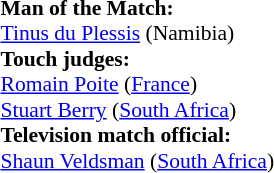<table width=100% style="font-size: 90%">
<tr>
<td><br><strong>Man of the Match:</strong>
<br><a href='#'>Tinus du Plessis</a> (Namibia)<br><strong>Touch judges:</strong>
<br><a href='#'>Romain Poite</a> (<a href='#'>France</a>)
<br><a href='#'>Stuart Berry</a> (<a href='#'>South Africa</a>)
<br><strong>Television match official:</strong>
<br><a href='#'>Shaun Veldsman</a> (<a href='#'>South Africa</a>)</td>
</tr>
</table>
